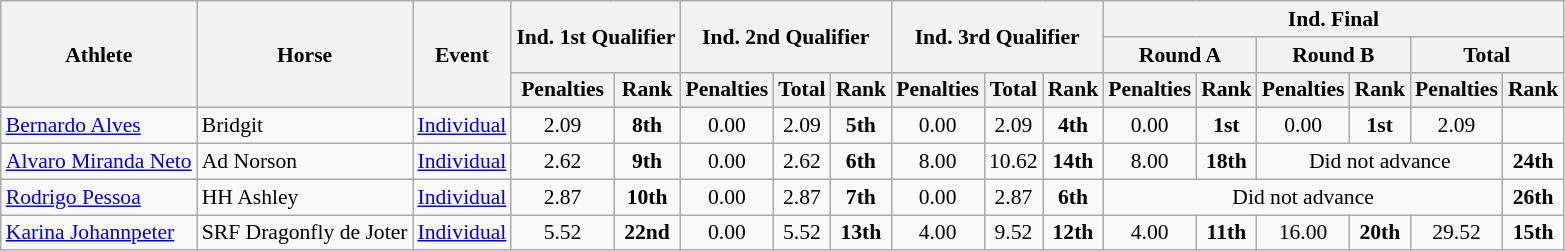<table class="wikitable" style="font-size:90%">
<tr>
<th rowspan=3>Athlete</th>
<th rowspan=3>Horse</th>
<th rowspan=3>Event</th>
<th colspan=2 rowspan=2>Ind. 1st Qualifier</th>
<th colspan=3 rowspan=2>Ind. 2nd Qualifier</th>
<th colspan=3 rowspan=2>Ind. 3rd Qualifier</th>
<th colspan=6>Ind. Final</th>
</tr>
<tr>
<th colspan=2>Round A</th>
<th colspan=2>Round B</th>
<th colspan=2>Total</th>
</tr>
<tr>
<th>Penalties</th>
<th>Rank</th>
<th>Penalties</th>
<th>Total</th>
<th>Rank</th>
<th>Penalties</th>
<th>Total</th>
<th>Rank</th>
<th>Penalties</th>
<th>Rank</th>
<th>Penalties</th>
<th>Rank</th>
<th>Penalties</th>
<th>Rank</th>
</tr>
<tr>
<td><a href='#'>Bernardo Alves</a></td>
<td>Bridgit</td>
<td><a href='#'>Individual</a></td>
<td align=center>2.09</td>
<td align=center><strong>8th</strong></td>
<td align=center>0.00</td>
<td align=center>2.09</td>
<td align=center><strong>5th</strong></td>
<td align=center>0.00</td>
<td align=center>2.09</td>
<td align=center><strong>4th</strong></td>
<td align=center>0.00</td>
<td align=center><strong>1st</strong></td>
<td align=center>0.00</td>
<td align=center><strong>1st</strong></td>
<td align=center>2.09</td>
<td align=center></td>
</tr>
<tr>
<td><a href='#'>Alvaro Miranda Neto</a></td>
<td>Ad Norson</td>
<td><a href='#'>Individual</a></td>
<td align=center>2.62</td>
<td align=center><strong>9th</strong></td>
<td align=center>0.00</td>
<td align=center>2.62</td>
<td align=center><strong>6th</strong></td>
<td align=center>8.00</td>
<td align=center>10.62</td>
<td align=center><strong>14th</strong></td>
<td align=center>8.00</td>
<td align=center><strong>18th</strong></td>
<td align=center colspan="3">Did not advance</td>
<td align=center><strong>24th</strong></td>
</tr>
<tr>
<td><a href='#'>Rodrigo Pessoa</a></td>
<td>HH Ashley</td>
<td><a href='#'>Individual</a></td>
<td align=center>2.87</td>
<td align=center><strong>10th</strong></td>
<td align=center>0.00</td>
<td align=center>2.87</td>
<td align=center><strong>7th</strong></td>
<td align=center>0.00</td>
<td align=center>2.87</td>
<td align=center><strong>6th</strong></td>
<td align=center colspan="5">Did not advance</td>
<td align=center><strong>26th</strong></td>
</tr>
<tr>
<td><a href='#'>Karina Johannpeter</a></td>
<td>SRF Dragonfly de Joter</td>
<td><a href='#'>Individual</a></td>
<td align=center>5.52</td>
<td align=center><strong>22nd</strong></td>
<td align=center>0.00</td>
<td align=center>5.52</td>
<td align=center><strong>13th</strong></td>
<td align=center>4.00</td>
<td align=center>9.52</td>
<td align=center><strong>12th</strong></td>
<td align=center>4.00</td>
<td align=center><strong>11th</strong></td>
<td align=center>16.00</td>
<td align=center><strong>20th</strong></td>
<td align=center>29.52</td>
<td align=center><strong>15th</strong></td>
</tr>
</table>
